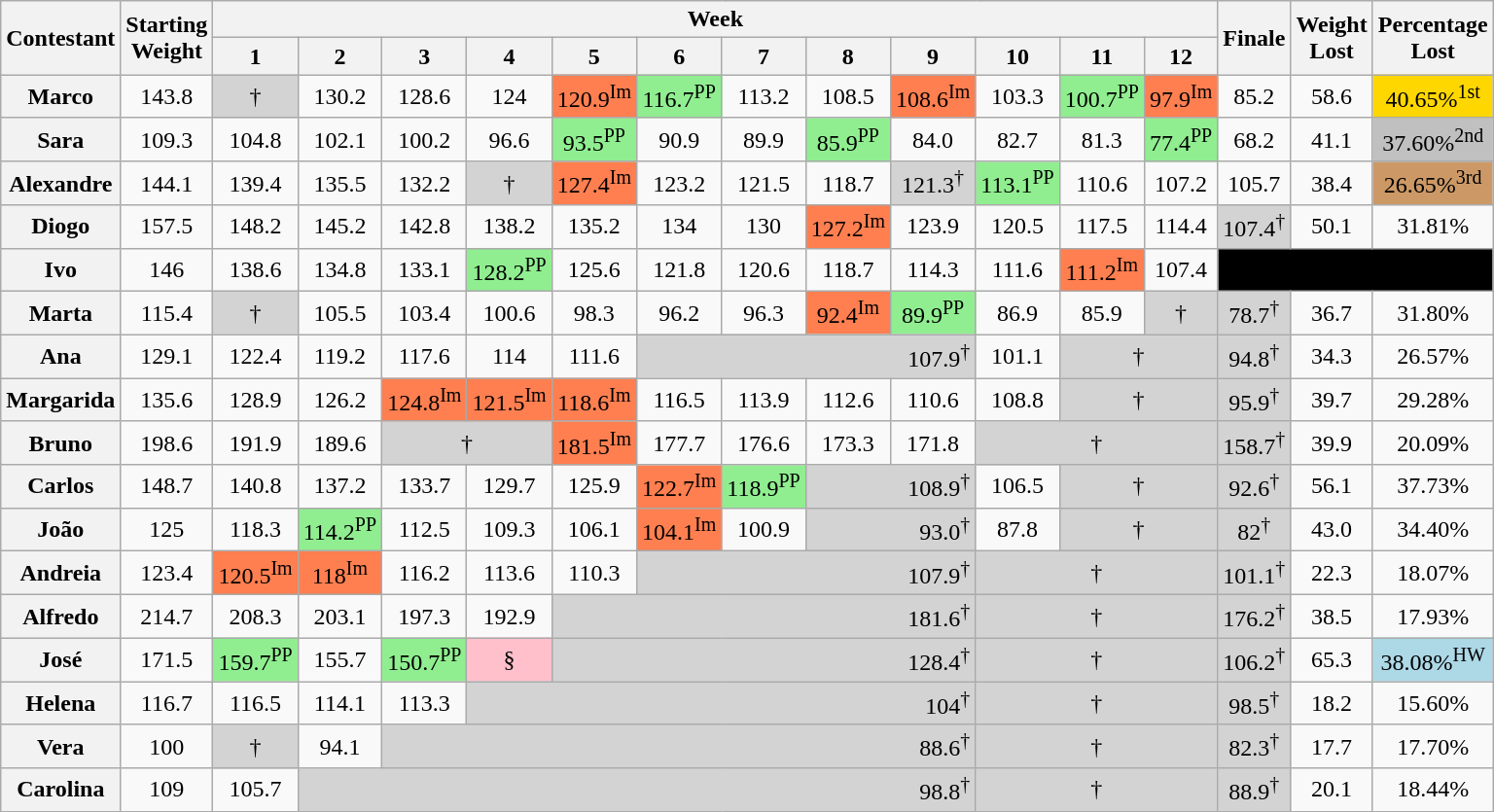<table class="wikitable" style="text-align:center" align=center>
<tr>
<th rowspan=2>Contestant</th>
<th rowspan=2>Starting<br>Weight</th>
<th colspan=12>Week</th>
<th rowspan=2>Finale</th>
<th rowspan=2>Weight<br>Lost</th>
<th rowspan=2>Percentage<br>Lost</th>
</tr>
<tr>
<th>1</th>
<th>2</th>
<th>3</th>
<th>4</th>
<th>5</th>
<th>6</th>
<th>7</th>
<th>8</th>
<th>9</th>
<th>10</th>
<th>11</th>
<th>12</th>
</tr>
<tr>
<th scope="row"><strong>Marco</strong></th>
<td>143.8</td>
<td bgcolor="lightgray">†</td>
<td>130.2</td>
<td>128.6</td>
<td>124</td>
<td bgcolor="coral">120.9<sup>Im</sup></td>
<td bgcolor="lightgreen">116.7<sup>PP</sup></td>
<td>113.2</td>
<td>108.5</td>
<td bgcolor="coral">108.6<sup>Im</sup></td>
<td>103.3</td>
<td bgcolor="lightgreen">100.7<sup>PP</sup></td>
<td bgcolor="coral">97.9<sup>Im</sup></td>
<td>85.2</td>
<td>58.6</td>
<td bgcolor="gold">40.65%<sup>1st</sup></td>
</tr>
<tr>
<th scope="row"><strong>Sara</strong></th>
<td>109.3</td>
<td>104.8</td>
<td>102.1</td>
<td>100.2</td>
<td>96.6</td>
<td bgcolor="lightgreen">93.5<sup>PP</sup></td>
<td>90.9</td>
<td>89.9</td>
<td bgcolor="lightgreen">85.9<sup>PP</sup></td>
<td>84.0</td>
<td>82.7</td>
<td>81.3</td>
<td bgcolor="lightgreen">77.4<sup>PP</sup></td>
<td>68.2</td>
<td>41.1</td>
<td bgcolor="silver">37.60%<sup>2nd</sup></td>
</tr>
<tr>
<th scope="row"><strong>Alexandre</strong></th>
<td>144.1</td>
<td>139.4</td>
<td>135.5</td>
<td>132.2</td>
<td bgcolor="lightgray">†</td>
<td bgcolor="coral">127.4<sup>Im</sup></td>
<td>123.2</td>
<td>121.5</td>
<td>118.7</td>
<td bgcolor="lightgray">121.3<sup>†</sup></td>
<td bgcolor="lightgreen">113.1<sup>PP</sup></td>
<td>110.6</td>
<td>107.2</td>
<td>105.7</td>
<td>38.4</td>
<td bgcolor="#cc9966">26.65%<sup>3rd</sup></td>
</tr>
<tr>
<th scope="row"><strong>Diogo</strong></th>
<td>157.5</td>
<td>148.2</td>
<td>145.2</td>
<td>142.8</td>
<td>138.2</td>
<td>135.2</td>
<td>134</td>
<td>130</td>
<td bgcolor="coral">127.2<sup>Im</sup></td>
<td>123.9</td>
<td>120.5</td>
<td>117.5</td>
<td>114.4</td>
<td bgcolor="lightgray">107.4<sup>†</sup></td>
<td>50.1</td>
<td>31.81%</td>
</tr>
<tr>
<th scope="row"><strong>Ivo</strong></th>
<td>146</td>
<td>138.6</td>
<td>134.8</td>
<td>133.1</td>
<td bgcolor="lightgreen">128.2<sup>PP</sup></td>
<td>125.6</td>
<td>121.8</td>
<td>120.6</td>
<td>118.7</td>
<td>114.3</td>
<td>111.6</td>
<td bgcolor="coral">111.2<sup>Im</sup></td>
<td>107.4</td>
<td colspan="3" bgcolor="black"></td>
</tr>
<tr>
<th scope="row"><strong>Marta</strong></th>
<td>115.4</td>
<td bgcolor="lightgray">†</td>
<td>105.5</td>
<td>103.4</td>
<td>100.6</td>
<td>98.3</td>
<td>96.2</td>
<td>96.3</td>
<td bgcolor="coral">92.4<sup>Im</sup></td>
<td bgcolor="lightgreen">89.9<sup>PP</sup></td>
<td>86.9</td>
<td>85.9</td>
<td bgcolor="lightgray">†</td>
<td bgcolor="lightgray">78.7<sup>†</sup></td>
<td>36.7</td>
<td>31.80%</td>
</tr>
<tr>
<th scope="row"><strong>Ana</strong></th>
<td>129.1</td>
<td>122.4</td>
<td>119.2</td>
<td>117.6</td>
<td>114</td>
<td>111.6</td>
<td colspan="4" align="right" bgcolor="lightgray">107.9<sup>†</sup></td>
<td>101.1</td>
<td colspan="2" bgcolor="lightgray">†</td>
<td bgcolor="lightgray">94.8<sup>†</sup></td>
<td>34.3</td>
<td>26.57%</td>
</tr>
<tr>
<th scope="row"><strong>Margarida</strong></th>
<td>135.6</td>
<td>128.9</td>
<td>126.2</td>
<td bgcolor="coral">124.8<sup>Im</sup></td>
<td bgcolor="coral">121.5<sup>Im</sup></td>
<td bgcolor="coral">118.6<sup>Im</sup></td>
<td>116.5</td>
<td>113.9</td>
<td>112.6</td>
<td>110.6</td>
<td>108.8</td>
<td colspan="2" bgcolor="lightgray">†</td>
<td bgcolor="lightgray">95.9<sup>†</sup></td>
<td>39.7</td>
<td>29.28%</td>
</tr>
<tr>
<th scope="row"><strong>Bruno</strong></th>
<td>198.6</td>
<td>191.9</td>
<td>189.6</td>
<td colspan="2" bgcolor="lightgray">†</td>
<td bgcolor="coral">181.5<sup>Im</sup></td>
<td>177.7</td>
<td>176.6</td>
<td>173.3</td>
<td>171.8</td>
<td colspan="3" bgcolor="lightgray">†</td>
<td bgcolor="lightgray">158.7<sup>†</sup></td>
<td>39.9</td>
<td>20.09%</td>
</tr>
<tr>
<th scope="row"><strong>Carlos</strong></th>
<td>148.7</td>
<td>140.8</td>
<td>137.2</td>
<td>133.7</td>
<td>129.7</td>
<td>125.9</td>
<td bgcolor="coral">122.7<sup>Im</sup></td>
<td bgcolor="lightgreen">118.9<sup>PP</sup></td>
<td colspan="2" align="right" bgcolor="lightgray">108.9<sup>†</sup></td>
<td>106.5</td>
<td colspan="2" bgcolor="lightgray">†</td>
<td bgcolor="lightgray">92.6<sup>†</sup></td>
<td>56.1</td>
<td>37.73%</td>
</tr>
<tr>
<th scope="row"><strong>João</strong></th>
<td>125</td>
<td>118.3</td>
<td bgcolor="lightgreen">114.2<sup>PP</sup></td>
<td>112.5</td>
<td>109.3</td>
<td>106.1</td>
<td bgcolor="coral">104.1<sup>Im</sup></td>
<td>100.9</td>
<td colspan="2" align="right" bgcolor="lightgray">93.0<sup>†</sup></td>
<td>87.8</td>
<td colspan="2" bgcolor="lightgray">†</td>
<td bgcolor="lightgray">82<sup>†</sup></td>
<td>43.0</td>
<td>34.40%</td>
</tr>
<tr>
<th scope="row"><strong>Andreia</strong></th>
<td>123.4</td>
<td bgcolor="coral">120.5<sup>Im</sup></td>
<td bgcolor="coral">118<sup>Im</sup></td>
<td>116.2</td>
<td>113.6</td>
<td>110.3</td>
<td colspan="4" align="right" bgcolor="lightgray">107.9<sup>†</sup></td>
<td colspan="3" bgcolor="lightgray">†</td>
<td bgcolor="lightgray">101.1<sup>†</sup></td>
<td>22.3</td>
<td>18.07%</td>
</tr>
<tr>
<th scope="row"><strong>Alfredo</strong></th>
<td>214.7</td>
<td>208.3</td>
<td>203.1</td>
<td>197.3</td>
<td>192.9</td>
<td colspan="5" align="right" bgcolor="lightgray">181.6<sup>†</sup></td>
<td colspan="3" bgcolor="lightgray">†</td>
<td bgcolor="lightgray">176.2<sup>†</sup></td>
<td>38.5</td>
<td>17.93%</td>
</tr>
<tr>
<th scope="row"><strong>José</strong></th>
<td>171.5</td>
<td bgcolor="lightgreen">159.7<sup>PP</sup></td>
<td>155.7</td>
<td bgcolor="lightgreen">150.7<sup>PP</sup></td>
<td bgcolor="pink">§</td>
<td colspan="5" align="right" bgcolor="lightgray">128.4<sup>†</sup></td>
<td colspan="3" bgcolor="lightgray">†</td>
<td bgcolor="lightgray">106.2<sup>†</sup></td>
<td>65.3</td>
<td bgcolor="lightblue">38.08%<sup>HW</sup></td>
</tr>
<tr>
<th scope="row"><strong>Helena</strong></th>
<td>116.7</td>
<td>116.5</td>
<td>114.1</td>
<td>113.3</td>
<td colspan="6" align="right" bgcolor="lightgray">104<sup>†</sup></td>
<td colspan="3" bgcolor="lightgray">†</td>
<td bgcolor="lightgray">98.5<sup>†</sup></td>
<td>18.2</td>
<td>15.60%</td>
</tr>
<tr>
<th scope="row"><strong>Vera</strong></th>
<td>100</td>
<td bgcolor="lightgray">†</td>
<td>94.1</td>
<td colspan="7" align="right" bgcolor="lightgray">88.6<sup>†</sup></td>
<td colspan="3" bgcolor="lightgray">†</td>
<td bgcolor="lightgray">82.3<sup>†</sup></td>
<td>17.7</td>
<td>17.70%</td>
</tr>
<tr>
<th scope="row"><strong>Carolina</strong></th>
<td>109</td>
<td>105.7</td>
<td colspan="8" align="right" bgcolor="lightgray">98.8<sup>†</sup></td>
<td colspan="3" bgcolor="lightgray">†</td>
<td bgcolor="lightgray">88.9<sup>†</sup></td>
<td>20.1</td>
<td>18.44%</td>
</tr>
</table>
